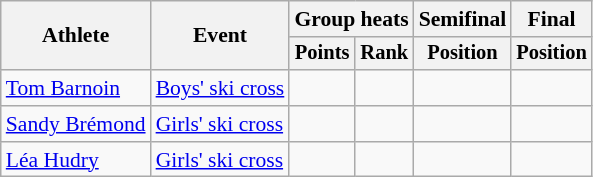<table class="wikitable" style="font-size:90%">
<tr>
<th rowspan="2">Athlete</th>
<th rowspan="2">Event</th>
<th colspan=2>Group heats</th>
<th>Semifinal</th>
<th>Final</th>
</tr>
<tr style="font-size:95%">
<th>Points</th>
<th>Rank</th>
<th>Position</th>
<th>Position</th>
</tr>
<tr align=center>
<td align=left><a href='#'>Tom Barnoin</a></td>
<td align=left><a href='#'>Boys' ski cross</a></td>
<td></td>
<td></td>
<td></td>
<td></td>
</tr>
<tr align=center>
<td align=left><a href='#'>Sandy Brémond</a></td>
<td align=left><a href='#'>Girls' ski cross</a></td>
<td></td>
<td></td>
<td></td>
<td></td>
</tr>
<tr align=center>
<td align=left><a href='#'>Léa Hudry</a></td>
<td align=left><a href='#'>Girls' ski cross</a></td>
<td></td>
<td></td>
<td></td>
<td></td>
</tr>
</table>
